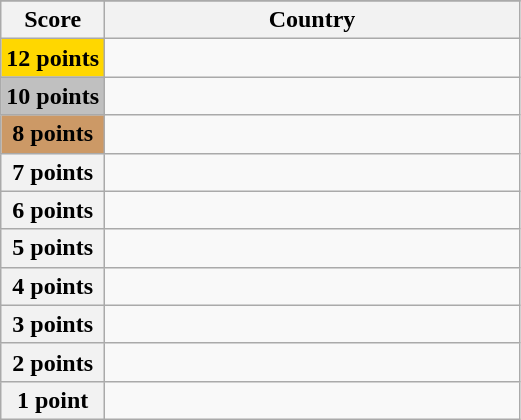<table class="wikitable">
<tr>
</tr>
<tr>
<th scope="col" width="20%">Score</th>
<th scope="col">Country</th>
</tr>
<tr>
<th scope="row" style="background:gold">12 points</th>
<td></td>
</tr>
<tr>
<th scope="row" style="background:silver">10 points</th>
<td></td>
</tr>
<tr>
<th scope="row" style="background:#CC9966">8 points</th>
<td></td>
</tr>
<tr>
<th scope="row">7 points</th>
<td></td>
</tr>
<tr>
<th scope="row">6 points</th>
<td></td>
</tr>
<tr>
<th scope="row">5 points</th>
<td></td>
</tr>
<tr>
<th scope="row">4 points</th>
<td></td>
</tr>
<tr>
<th scope="row">3 points</th>
<td></td>
</tr>
<tr>
<th scope="row">2 points</th>
<td></td>
</tr>
<tr>
<th scope="row">1 point</th>
<td></td>
</tr>
</table>
